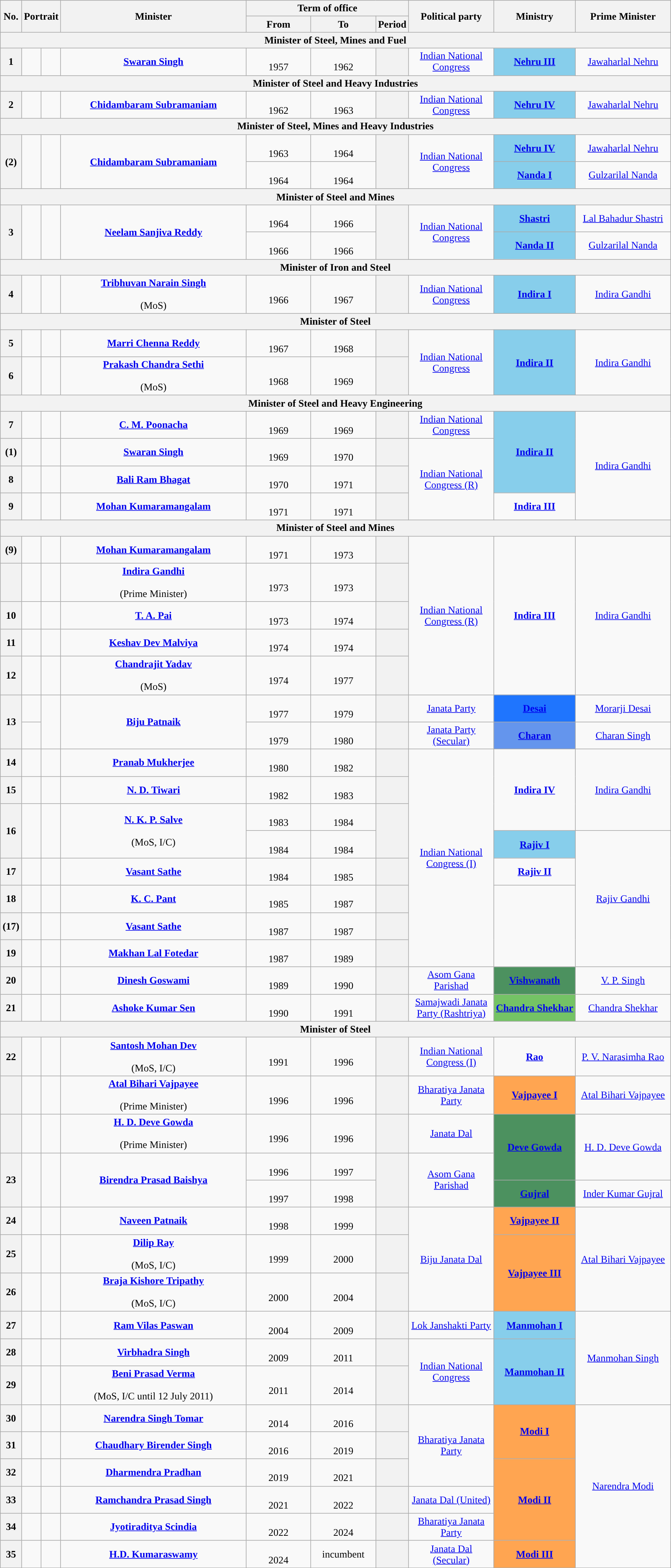<table class="wikitable" style="text-align:center">
<tr>
<th rowspan="2">No.</th>
<th rowspan="2" colspan="2">Portrait</th>
<th rowspan="2" style="width:18em">Minister<br></th>
<th colspan="3">Term of office</th>
<th rowspan="2" style="width:8em">Political party</th>
<th rowspan="2">Ministry</th>
<th rowspan="2" style="width:9em">Prime Minister</th>
</tr>
<tr>
<th style="width:6em">From</th>
<th style="width:6em">To</th>
<th>Period</th>
</tr>
<tr>
<th colspan="10">Minister of Steel, Mines and Fuel</th>
</tr>
<tr>
<th>1</th>
<td></td>
<td></td>
<td><strong><a href='#'>Swaran Singh</a></strong><br></td>
<td><br>1957</td>
<td><br>1962</td>
<th></th>
<td><a href='#'>Indian National Congress</a></td>
<td bgcolor="#87CEEB"><strong><a href='#'>Nehru III</a></strong></td>
<td><a href='#'>Jawaharlal Nehru</a></td>
</tr>
<tr>
<th colspan="10">Minister of Steel and Heavy Industries</th>
</tr>
<tr>
<th>2</th>
<td></td>
<td></td>
<td><strong><a href='#'>Chidambaram Subramaniam</a></strong><br></td>
<td><br>1962</td>
<td><br>1963</td>
<th></th>
<td><a href='#'>Indian National Congress</a></td>
<td bgcolor="#87CEEB"><strong><a href='#'>Nehru IV</a></strong></td>
<td><a href='#'>Jawaharlal Nehru</a></td>
</tr>
<tr>
<th colspan="10">Minister of Steel, Mines and Heavy Industries</th>
</tr>
<tr>
<th rowspan="2">(2)</th>
<td rowspan="2"></td>
<td rowspan="2"></td>
<td rowspan="2"><strong><a href='#'>Chidambaram Subramaniam</a></strong><br></td>
<td><br>1963</td>
<td><br>1964</td>
<th rowspan="2"></th>
<td rowspan="2"><a href='#'>Indian National Congress</a></td>
<td bgcolor="#87CEEB"><strong><a href='#'>Nehru IV</a></strong></td>
<td><a href='#'>Jawaharlal Nehru</a></td>
</tr>
<tr>
<td><br>1964</td>
<td><br>1964</td>
<td bgcolor="#87CEEB"><strong><a href='#'>Nanda I</a></strong></td>
<td><a href='#'>Gulzarilal Nanda</a><br></td>
</tr>
<tr>
<th colspan="10">Minister of Steel and Mines</th>
</tr>
<tr>
<th rowspan="2">3</th>
<td rowspan="2"></td>
<td rowspan="2"></td>
<td rowspan="2"><strong><a href='#'>Neelam Sanjiva Reddy</a></strong><br></td>
<td><br>1964</td>
<td><br>1966</td>
<th rowspan="2"></th>
<td rowspan="2"><a href='#'>Indian National Congress</a></td>
<td bgcolor="#87CEEB"><strong><a href='#'>Shastri</a></strong></td>
<td><a href='#'>Lal Bahadur Shastri</a></td>
</tr>
<tr>
<td><br>1966</td>
<td><br>1966</td>
<td bgcolor="#87CEEB"><strong><a href='#'>Nanda II</a></strong></td>
<td><a href='#'>Gulzarilal Nanda</a><br></td>
</tr>
<tr>
<th colspan="10">Minister of Iron and Steel</th>
</tr>
<tr>
<th>4</th>
<td></td>
<td></td>
<td><strong><a href='#'>Tribhuvan Narain Singh</a></strong><br><br>(MoS)</td>
<td><br>1966</td>
<td><br>1967</td>
<th></th>
<td><a href='#'>Indian National Congress</a></td>
<td bgcolor="#87CEEB"><strong><a href='#'>Indira I</a></strong></td>
<td><a href='#'>Indira Gandhi</a></td>
</tr>
<tr>
<th colspan="10">Minister of Steel</th>
</tr>
<tr>
<th>5</th>
<td></td>
<td></td>
<td><strong><a href='#'>Marri Chenna Reddy</a></strong><br></td>
<td><br>1967</td>
<td><br>1968</td>
<th></th>
<td rowspan="2"><a href='#'>Indian National Congress</a></td>
<td rowspan="2" bgcolor="#87CEEB"><strong><a href='#'>Indira II</a></strong></td>
<td rowspan="2"><a href='#'>Indira Gandhi</a></td>
</tr>
<tr>
<th>6</th>
<td></td>
<td></td>
<td><strong><a href='#'>Prakash Chandra Sethi</a></strong><br><br>(MoS)</td>
<td><br>1968</td>
<td><br>1969</td>
<th></th>
</tr>
<tr>
<th colspan="10">Minister of Steel and Heavy Engineering</th>
</tr>
<tr>
<th>7</th>
<td></td>
<td></td>
<td><strong><a href='#'>C. M. Poonacha</a></strong><br></td>
<td><br>1969</td>
<td><br>1969</td>
<th></th>
<td><a href='#'>Indian National Congress</a></td>
<td rowspan="3" bgcolor="#87CEEB"><strong><a href='#'>Indira II</a></strong></td>
<td rowspan="4"><a href='#'>Indira Gandhi</a></td>
</tr>
<tr>
<th>(1)</th>
<td></td>
<td></td>
<td><strong><a href='#'>Swaran Singh</a></strong><br></td>
<td><br>1969</td>
<td><br>1970</td>
<th></th>
<td rowspan="3"><a href='#'>Indian National Congress (R)</a></td>
</tr>
<tr>
<th>8</th>
<td></td>
<td></td>
<td><strong><a href='#'>Bali Ram Bhagat</a></strong><br></td>
<td><br>1970</td>
<td><br>1971</td>
<th></th>
</tr>
<tr>
<th>9</th>
<td></td>
<td></td>
<td><strong><a href='#'>Mohan Kumaramangalam</a></strong><br></td>
<td><br>1971</td>
<td><br>1971</td>
<th></th>
<td><strong><a href='#'>Indira III</a></strong></td>
</tr>
<tr>
<th colspan="10">Minister of Steel and Mines</th>
</tr>
<tr>
<th>(9)</th>
<td></td>
<td></td>
<td><strong><a href='#'>Mohan Kumaramangalam</a></strong><br></td>
<td><br>1971</td>
<td><br>1973</td>
<th></th>
<td rowspan="5"><a href='#'>Indian National Congress (R)</a></td>
<td rowspan="5"><strong><a href='#'>Indira III</a></strong></td>
<td rowspan="5"><a href='#'>Indira Gandhi</a></td>
</tr>
<tr>
<th></th>
<td></td>
<td></td>
<td><strong><a href='#'>Indira Gandhi</a></strong><br><br>(Prime Minister)</td>
<td><br>1973</td>
<td><br>1973</td>
<th></th>
</tr>
<tr>
<th>10</th>
<td></td>
<td></td>
<td><strong><a href='#'>T. A. Pai</a></strong><br></td>
<td><br>1973</td>
<td><br>1974</td>
<th></th>
</tr>
<tr>
<th>11</th>
<td></td>
<td></td>
<td><strong><a href='#'>Keshav Dev Malviya</a></strong><br></td>
<td><br>1974</td>
<td><br>1974</td>
<th></th>
</tr>
<tr>
<th>12</th>
<td></td>
<td></td>
<td><strong><a href='#'>Chandrajit Yadav</a></strong><br><br>(MoS)</td>
<td><br>1974</td>
<td><br>1977</td>
<th></th>
</tr>
<tr>
<th rowspan="2">13</th>
<td></td>
<td rowspan="2"></td>
<td rowspan="2"><strong><a href='#'>Biju Patnaik</a></strong><br></td>
<td><br>1977</td>
<td><br>1979</td>
<th></th>
<td><a href='#'>Janata Party</a></td>
<td bgcolor="#1F75FE"><strong><a href='#'>Desai</a></strong></td>
<td><a href='#'>Morarji Desai</a></td>
</tr>
<tr>
<td></td>
<td><br>1979</td>
<td><br>1980</td>
<th></th>
<td><a href='#'>Janata Party (Secular)</a></td>
<td bgcolor="#6495ED"><strong><a href='#'>Charan</a></strong></td>
<td><a href='#'>Charan Singh</a></td>
</tr>
<tr>
<th>14</th>
<td></td>
<td></td>
<td><strong><a href='#'>Pranab Mukherjee</a></strong><br></td>
<td><br>1980</td>
<td><br>1982</td>
<th></th>
<td rowspan="8"><a href='#'>Indian National Congress (I)</a></td>
<td rowspan="3"><strong><a href='#'>Indira IV</a></strong></td>
<td rowspan="3"><a href='#'>Indira Gandhi</a></td>
</tr>
<tr>
<th>15</th>
<td></td>
<td></td>
<td><strong><a href='#'>N. D. Tiwari</a></strong><br></td>
<td><br>1982</td>
<td><br>1983</td>
<th></th>
</tr>
<tr>
<th rowspan="2">16</th>
<td rowspan="2"></td>
<td rowspan="2"></td>
<td rowspan="2"><strong><a href='#'>N. K. P. Salve</a></strong><br><br>(MoS, I/C)</td>
<td><br>1983</td>
<td><br>1984</td>
<th rowspan="2"></th>
</tr>
<tr>
<td><br>1984</td>
<td><br>1984</td>
<td bgcolor="#87CEEB"><strong><a href='#'>Rajiv I</a></strong></td>
<td rowspan="5"><a href='#'>Rajiv Gandhi</a></td>
</tr>
<tr>
<th>17</th>
<td></td>
<td></td>
<td><strong><a href='#'>Vasant Sathe</a></strong><br></td>
<td><br>1984</td>
<td><br>1985</td>
<th></th>
<td><a href='#'><strong>Rajiv II</strong></a></td>
</tr>
<tr>
<th>18</th>
<td></td>
<td></td>
<td><strong><a href='#'>K. C. Pant</a></strong><br></td>
<td><br>1985</td>
<td><br>1987</td>
<th></th>
</tr>
<tr>
<th>(17)</th>
<td></td>
<td></td>
<td><strong><a href='#'>Vasant Sathe</a></strong><br></td>
<td><br>1987</td>
<td><br>1987</td>
<th></th>
</tr>
<tr>
<th>19</th>
<td></td>
<td></td>
<td><strong><a href='#'>Makhan Lal Fotedar</a></strong><br></td>
<td><br>1987</td>
<td><br>1989</td>
<th></th>
</tr>
<tr>
<th>20</th>
<td></td>
<td></td>
<td><strong><a href='#'>Dinesh Goswami</a></strong><br></td>
<td><br>1989</td>
<td><br>1990</td>
<th></th>
<td><a href='#'>Asom Gana Parishad</a></td>
<td style="background:#4C915F"><strong><a href='#'>Vishwanath</a></strong></td>
<td><a href='#'>V. P. Singh</a></td>
</tr>
<tr>
<th>21</th>
<td></td>
<td></td>
<td><strong><a href='#'>Ashoke Kumar Sen</a></strong><br></td>
<td><br>1990</td>
<td><br>1991</td>
<th></th>
<td><a href='#'>Samajwadi Janata Party (Rashtriya)</a></td>
<td style="background:#74C365"><strong><a href='#'>Chandra Shekhar</a></strong></td>
<td><a href='#'>Chandra Shekhar</a></td>
</tr>
<tr>
<th colspan="10">Minister of Steel</th>
</tr>
<tr>
<th>22</th>
<td></td>
<td></td>
<td><strong><a href='#'>Santosh Mohan Dev</a></strong><br><br>(MoS, I/C)</td>
<td><br>1991</td>
<td><br>1996</td>
<th></th>
<td><a href='#'>Indian National Congress (I)</a></td>
<td><a href='#'><strong>Rao</strong></a></td>
<td><a href='#'>P. V. Narasimha Rao</a></td>
</tr>
<tr>
<th></th>
<td></td>
<td></td>
<td><strong><a href='#'>Atal Bihari Vajpayee</a></strong><br><br>(Prime Minister)</td>
<td><br>1996</td>
<td><br>1996</td>
<th></th>
<td><a href='#'>Bharatiya Janata Party</a></td>
<td style="background:#FFA551;"><strong><a href='#'>Vajpayee I</a></strong></td>
<td><a href='#'>Atal Bihari Vajpayee</a></td>
</tr>
<tr>
<th></th>
<td></td>
<td></td>
<td><strong><a href='#'>H. D. Deve Gowda</a></strong><br><br>(Prime Minister)</td>
<td><br>1996</td>
<td><br>1996</td>
<th></th>
<td><a href='#'>Janata Dal</a></td>
<td rowspan="2" style="background:#4C915F"><strong><a href='#'>Deve Gowda</a></strong></td>
<td rowspan="2"><a href='#'>H. D. Deve Gowda</a></td>
</tr>
<tr>
<th rowspan="2">23</th>
<td rowspan="2"></td>
<td rowspan="2"></td>
<td rowspan="2"><strong><a href='#'>Birendra Prasad Baishya</a></strong><br></td>
<td><br>1996</td>
<td><br>1997</td>
<th rowspan="2"></th>
<td rowspan="2"><a href='#'>Asom Gana Parishad</a></td>
</tr>
<tr>
<td><br>1997</td>
<td><br>1998</td>
<td style="background:#4C915F"><strong><a href='#'>Gujral</a></strong></td>
<td><a href='#'>Inder Kumar Gujral</a></td>
</tr>
<tr>
<th>24</th>
<td></td>
<td></td>
<td><strong><a href='#'>Naveen Patnaik</a></strong><br></td>
<td><br>1998</td>
<td><br>1999</td>
<th></th>
<td rowspan="3"><a href='#'>Biju Janata Dal</a></td>
<td style="background:#FFA551;"><strong><a href='#'>Vajpayee II</a></strong></td>
<td rowspan="3"><a href='#'>Atal Bihari Vajpayee</a></td>
</tr>
<tr>
<th>25</th>
<td></td>
<td></td>
<td><strong><a href='#'>Dilip Ray</a></strong><br><br>(MoS, I/C)</td>
<td><br>1999</td>
<td><br>2000</td>
<th></th>
<td rowspan="2" style="background:#FFA551;"><strong><a href='#'>Vajpayee III</a></strong></td>
</tr>
<tr>
<th>26</th>
<td></td>
<td></td>
<td><strong><a href='#'>Braja Kishore Tripathy</a></strong><br><br>(MoS, I/C)</td>
<td><br>2000</td>
<td><br>2004</td>
<th></th>
</tr>
<tr>
<th>27</th>
<td></td>
<td></td>
<td><strong><a href='#'>Ram Vilas Paswan</a></strong><br></td>
<td><br>2004</td>
<td><br>2009</td>
<th></th>
<td><a href='#'>Lok Janshakti Party</a></td>
<td bgcolor="#87CEEB"><a href='#'><strong>Manmohan I</strong></a></td>
<td rowspan="3"><a href='#'>Manmohan Singh</a></td>
</tr>
<tr>
<th>28</th>
<td></td>
<td></td>
<td><strong><a href='#'>Virbhadra Singh</a></strong><br></td>
<td><br>2009</td>
<td><br>2011</td>
<th></th>
<td rowspan="2"><a href='#'>Indian National Congress</a></td>
<td rowspan="2" bgcolor="#87CEEB"><a href='#'><strong>Manmohan II</strong></a></td>
</tr>
<tr>
<th>29</th>
<td></td>
<td></td>
<td><strong><a href='#'>Beni Prasad Verma</a></strong><br><br>(MoS, I/C until 12 July 2011)</td>
<td><br>2011</td>
<td><br>2014</td>
<th></th>
</tr>
<tr>
<th>30</th>
<td></td>
<td></td>
<td><strong><a href='#'>Narendra Singh Tomar</a></strong><br></td>
<td><br>2014</td>
<td><br>2016</td>
<th></th>
<td rowspan="3"><a href='#'>Bharatiya Janata Party</a></td>
<td rowspan="2" style="background:#FFA551;"><strong><a href='#'>Modi I</a></strong></td>
<td rowspan="6"><a href='#'>Narendra Modi</a></td>
</tr>
<tr>
<th>31</th>
<td></td>
<td></td>
<td><a href='#'><strong>Chaudhary Birender Singh</strong></a><br></td>
<td><br>2016</td>
<td><br>2019</td>
<th></th>
</tr>
<tr>
<th>32</th>
<td></td>
<td></td>
<td><strong><a href='#'>Dharmendra Pradhan</a></strong><br></td>
<td><br>2019</td>
<td><br>2021</td>
<th></th>
<td rowspan="3" style="background:#FFA551;"><strong><a href='#'>Modi II</a></strong></td>
</tr>
<tr>
<th>33</th>
<td></td>
<td></td>
<td><strong><a href='#'>Ramchandra Prasad Singh</a></strong><br></td>
<td><br>2021</td>
<td><br>2022</td>
<th></th>
<td><a href='#'>Janata Dal (United)</a></td>
</tr>
<tr>
<th>34</th>
<td></td>
<td></td>
<td><strong><a href='#'>Jyotiraditya Scindia</a></strong><br></td>
<td><br>2022</td>
<td><br>2024</td>
<th></th>
<td><a href='#'>Bharatiya Janata Party</a></td>
</tr>
<tr>
<th>35</th>
<td></td>
<td></td>
<td><strong><a href='#'>H.D. Kumaraswamy</a></strong><br></td>
<td><br>2024</td>
<td>incumbent</td>
<th></th>
<td><a href='#'>Janata Dal (Secular)</a></td>
<td rowspan="1" style="background:#FFA551;"><strong><a href='#'>Modi III</a></strong></td>
</tr>
<tr>
</tr>
</table>
